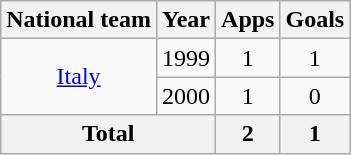<table class="wikitable" style="text-align:center">
<tr>
<th>National team</th>
<th>Year</th>
<th>Apps</th>
<th>Goals</th>
</tr>
<tr>
<td rowspan="2"><a href='#'>Italy</a></td>
<td>1999</td>
<td>1</td>
<td>1</td>
</tr>
<tr>
<td>2000</td>
<td>1</td>
<td>0</td>
</tr>
<tr>
<th colspan="2">Total</th>
<th>2</th>
<th>1</th>
</tr>
</table>
